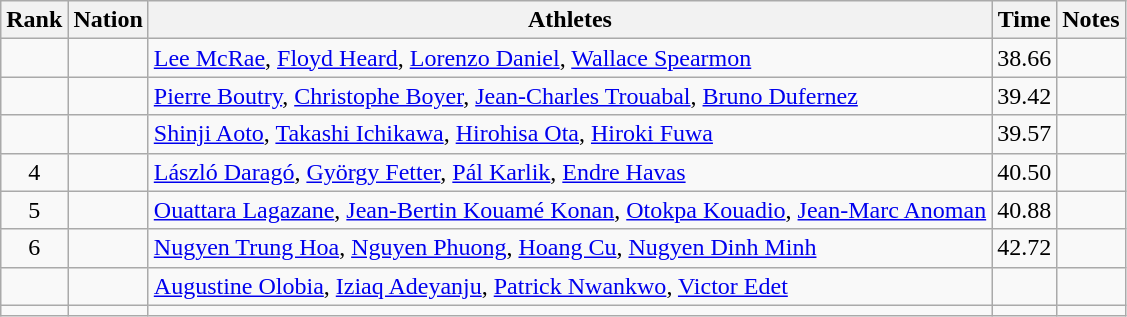<table class="wikitable sortable" style="text-align:center">
<tr>
<th>Rank</th>
<th>Nation</th>
<th>Athletes</th>
<th>Time</th>
<th>Notes</th>
</tr>
<tr>
<td></td>
<td align=left></td>
<td align=left><a href='#'>Lee McRae</a>, <a href='#'>Floyd Heard</a>, <a href='#'>Lorenzo Daniel</a>, <a href='#'>Wallace Spearmon</a></td>
<td>38.66</td>
<td></td>
</tr>
<tr>
<td></td>
<td align=left></td>
<td align=left><a href='#'>Pierre Boutry</a>, <a href='#'>Christophe Boyer</a>, <a href='#'>Jean-Charles Trouabal</a>, <a href='#'>Bruno Dufernez</a></td>
<td>39.42</td>
<td></td>
</tr>
<tr>
<td></td>
<td align=left></td>
<td align=left><a href='#'>Shinji Aoto</a>, <a href='#'>Takashi Ichikawa</a>, <a href='#'>Hirohisa Ota</a>, <a href='#'>Hiroki Fuwa</a></td>
<td>39.57</td>
<td></td>
</tr>
<tr>
<td>4</td>
<td align=left></td>
<td align=left><a href='#'>László Daragó</a>, <a href='#'>György Fetter</a>, <a href='#'>Pál Karlik</a>, <a href='#'>Endre Havas</a></td>
<td>40.50</td>
<td></td>
</tr>
<tr>
<td>5</td>
<td align=left></td>
<td align=left><a href='#'>Ouattara Lagazane</a>, <a href='#'>Jean-Bertin Kouamé Konan</a>, <a href='#'>Otokpa Kouadio</a>, <a href='#'>Jean-Marc Anoman</a></td>
<td>40.88</td>
<td></td>
</tr>
<tr>
<td>6</td>
<td align=left></td>
<td align=left><a href='#'>Nugyen Trung Hoa</a>, <a href='#'>Nguyen Phuong</a>, <a href='#'>Hoang Cu</a>, <a href='#'>Nugyen Dinh Minh</a></td>
<td>42.72</td>
<td></td>
</tr>
<tr>
<td></td>
<td align=left></td>
<td align=left><a href='#'>Augustine Olobia</a>, <a href='#'>Iziaq Adeyanju</a>, <a href='#'>Patrick Nwankwo</a>, <a href='#'>Victor Edet</a></td>
<td></td>
<td></td>
</tr>
<tr>
<td></td>
<td align=left></td>
<td align=left></td>
<td></td>
<td></td>
</tr>
</table>
